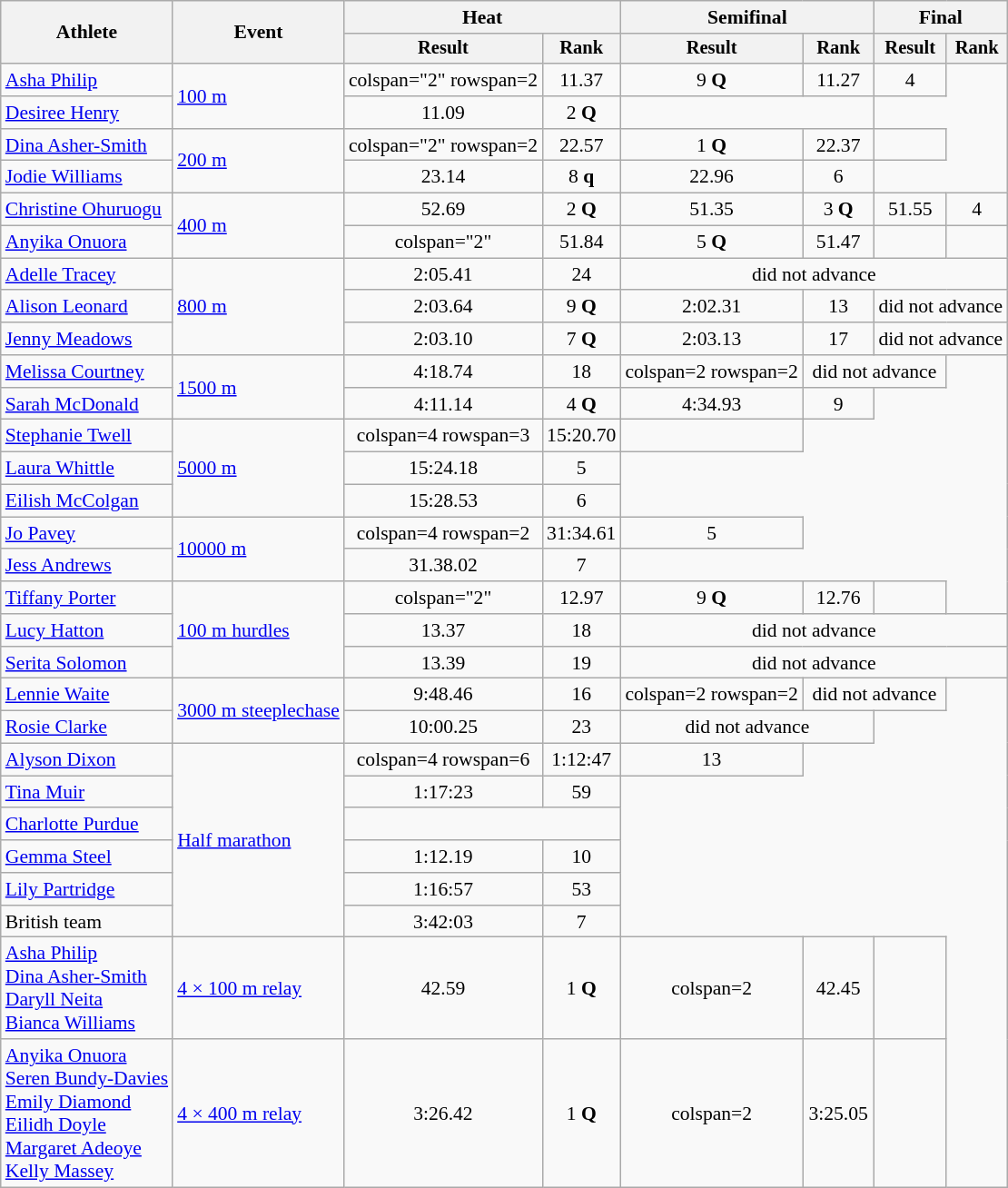<table class="wikitable" style="font-size:90%">
<tr>
<th rowspan=2>Athlete</th>
<th rowspan=2>Event</th>
<th colspan=2>Heat</th>
<th colspan=2>Semifinal</th>
<th colspan=2>Final</th>
</tr>
<tr style="font-size:95%">
<th>Result</th>
<th>Rank</th>
<th>Result</th>
<th>Rank</th>
<th>Result</th>
<th>Rank</th>
</tr>
<tr align=center>
<td align=left><a href='#'>Asha Philip</a></td>
<td style="text-align:left;" rowspan="2"><a href='#'>100 m</a></td>
<td>colspan="2" rowspan=2 </td>
<td>11.37</td>
<td>9 <strong>Q</strong></td>
<td>11.27</td>
<td>4</td>
</tr>
<tr align=center>
<td align=left><a href='#'>Desiree Henry</a></td>
<td>11.09</td>
<td>2 <strong>Q</strong></td>
<td colspan=2></td>
</tr>
<tr align=center>
<td align=left><a href='#'>Dina Asher-Smith</a></td>
<td style="text-align:left;" rowspan="2"><a href='#'>200 m</a></td>
<td>colspan="2" rowspan=2 </td>
<td>22.57 <strong></strong></td>
<td>1 <strong>Q</strong></td>
<td>22.37 <strong></strong></td>
<td></td>
</tr>
<tr align=center>
<td align=left><a href='#'>Jodie Williams</a></td>
<td>23.14</td>
<td>8 <strong>q</strong></td>
<td>22.96</td>
<td>6</td>
</tr>
<tr align=center>
<td align=left><a href='#'>Christine Ohuruogu</a></td>
<td style="text-align:left;" rowspan="2"><a href='#'>400 m</a></td>
<td>52.69</td>
<td>2 <strong>Q</strong></td>
<td>51.35 <strong></strong></td>
<td>3 <strong>Q</strong></td>
<td>51.55</td>
<td>4</td>
</tr>
<tr align=center>
<td align=left><a href='#'>Anyika Onuora</a></td>
<td>colspan="2" </td>
<td>51.84</td>
<td>5 <strong>Q</strong></td>
<td>51.47 <strong></strong></td>
<td></td>
</tr>
<tr align=center>
<td align=left><a href='#'>Adelle Tracey</a></td>
<td style="text-align:left;" rowspan="3"><a href='#'>800 m</a></td>
<td>2:05.41</td>
<td>24</td>
<td colspan=4>did not advance</td>
</tr>
<tr align=center>
<td align=left><a href='#'>Alison Leonard</a></td>
<td>2:03.64</td>
<td>9 <strong>Q</strong></td>
<td>2:02.31</td>
<td>13</td>
<td colspan=2>did not advance</td>
</tr>
<tr align=center>
<td align=left><a href='#'>Jenny Meadows</a></td>
<td>2:03.10</td>
<td>7 <strong>Q</strong></td>
<td>2:03.13</td>
<td>17</td>
<td colspan=2>did not advance</td>
</tr>
<tr align=center>
<td align=left><a href='#'>Melissa Courtney</a></td>
<td style="text-align:left;" rowspan="2"><a href='#'>1500 m</a></td>
<td>4:18.74</td>
<td>18</td>
<td>colspan=2 rowspan=2 </td>
<td colspan=2>did not advance</td>
</tr>
<tr align=center>
<td align=left><a href='#'>Sarah McDonald</a></td>
<td>4:11.14</td>
<td>4 <strong>Q</strong></td>
<td>4:34.93</td>
<td>9</td>
</tr>
<tr align=center>
<td align=left><a href='#'>Stephanie Twell</a></td>
<td style="text-align:left;" rowspan="3"><a href='#'>5000 m</a></td>
<td>colspan=4 rowspan=3 </td>
<td>15:20.70</td>
<td></td>
</tr>
<tr align=center>
<td align=left><a href='#'>Laura Whittle</a></td>
<td>15:24.18</td>
<td>5</td>
</tr>
<tr align=center>
<td align=left><a href='#'>Eilish McColgan</a></td>
<td>15:28.53</td>
<td>6</td>
</tr>
<tr align=center>
<td align=left><a href='#'>Jo Pavey</a></td>
<td align=left rowspan=2><a href='#'>10000 m</a></td>
<td>colspan=4 rowspan=2 </td>
<td>31:34.61 <strong></strong></td>
<td>5</td>
</tr>
<tr align=center>
<td align=left><a href='#'>Jess Andrews</a></td>
<td>31.38.02 <strong></strong></td>
<td>7</td>
</tr>
<tr align=center>
<td align=left><a href='#'>Tiffany Porter</a></td>
<td style="text-align:left;" rowspan="3"><a href='#'>100 m hurdles</a></td>
<td>colspan="2" </td>
<td>12.97</td>
<td>9 <strong>Q</strong></td>
<td>12.76</td>
<td></td>
</tr>
<tr align=center>
<td align=left><a href='#'>Lucy Hatton</a></td>
<td>13.37</td>
<td>18</td>
<td colspan=4>did not advance</td>
</tr>
<tr align=center>
<td align=left><a href='#'>Serita Solomon</a></td>
<td>13.39</td>
<td>19</td>
<td colspan=4>did not advance</td>
</tr>
<tr align=center>
<td align=left><a href='#'>Lennie Waite</a></td>
<td style="text-align:left;" rowspan="2"><a href='#'>3000 m steeplechase</a></td>
<td>9:48.46</td>
<td>16</td>
<td>colspan=2 rowspan=2 </td>
<td colspan=2>did not advance</td>
</tr>
<tr align=center>
<td align=left><a href='#'>Rosie Clarke</a></td>
<td>10:00.25</td>
<td>23</td>
<td colspan=2>did not advance</td>
</tr>
<tr align=center>
<td align=left><a href='#'>Alyson Dixon</a></td>
<td style="text-align:left;" rowspan="6"><a href='#'>Half marathon</a></td>
<td>colspan=4 rowspan=6 </td>
<td>1:12:47 <strong></strong></td>
<td>13</td>
</tr>
<tr align=center>
<td align=left><a href='#'>Tina Muir</a></td>
<td>1:17:23</td>
<td>59</td>
</tr>
<tr align=center>
<td align=left><a href='#'>Charlotte Purdue</a></td>
<td colspan=2></td>
</tr>
<tr align=center>
<td align=left><a href='#'>Gemma Steel</a></td>
<td>1:12.19</td>
<td>10</td>
</tr>
<tr align=center>
<td align=left><a href='#'>Lily Partridge</a></td>
<td>1:16:57</td>
<td>53</td>
</tr>
<tr align=center>
<td align=left>British team</td>
<td>3:42:03</td>
<td>7</td>
</tr>
<tr align="center">
<td align=left><a href='#'>Asha Philip</a><br><a href='#'>Dina Asher-Smith</a><br><a href='#'>Daryll Neita</a><br><a href='#'>Bianca Williams</a></td>
<td align=left><a href='#'>4 × 100 m relay</a></td>
<td>42.59 <strong></strong></td>
<td>1 <strong>Q</strong></td>
<td>colspan=2 </td>
<td>42.45 <strong></strong></td>
<td></td>
</tr>
<tr align=center>
<td align=left><a href='#'>Anyika Onuora</a> <br><a href='#'>Seren Bundy-Davies</a><br><a href='#'>Emily Diamond</a> <br><a href='#'>Eilidh Doyle</a><br><a href='#'>Margaret Adeoye</a> <br><a href='#'>Kelly Massey</a> </td>
<td align=left><a href='#'>4 × 400 m relay</a></td>
<td>3:26.42 <strong></strong></td>
<td>1 <strong>Q</strong></td>
<td>colspan=2 </td>
<td>3:25.05 <strong></strong></td>
<td></td>
</tr>
</table>
